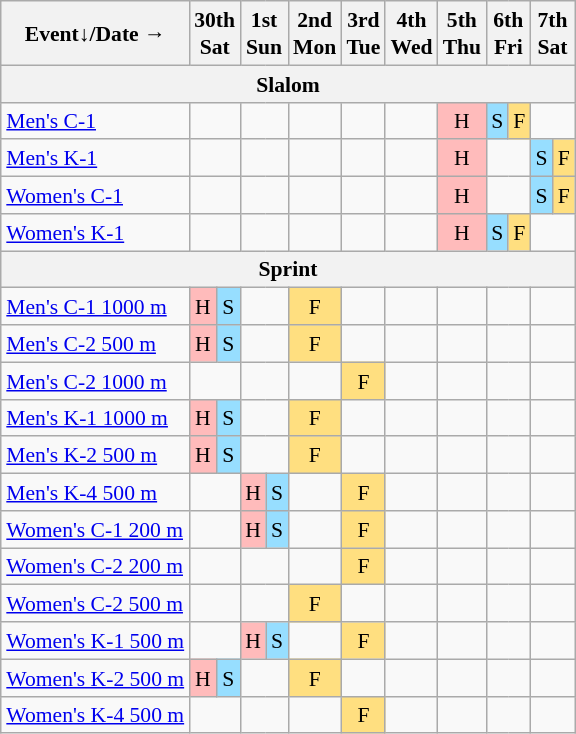<table class="wikitable" style="margin:0.5em auto; font-size:90%; line-height:1.25em; text-align:center;">
<tr>
<th>Event↓/Date →</th>
<th colspan=2>30th<br>Sat</th>
<th colspan=2>1st<br>Sun</th>
<th>2nd<br>Mon</th>
<th>3rd<br>Tue</th>
<th>4th<br>Wed</th>
<th>5th<br>Thu</th>
<th colspan=2>6th<br>Fri</th>
<th colspan=2>7th<br>Sat</th>
</tr>
<tr>
<th colspan=17>Slalom</th>
</tr>
<tr>
<td align="left"><a href='#'>Men's C-1</a></td>
<td colspan=2></td>
<td colspan=2></td>
<td></td>
<td></td>
<td></td>
<td bgcolor="#FFBBBB">H</td>
<td bgcolor="#97DEFF">S</td>
<td bgcolor="#FFDF80">F</td>
<td colspan=2></td>
</tr>
<tr>
<td align="left"><a href='#'>Men's K-1</a></td>
<td colspan=2></td>
<td colspan=2></td>
<td></td>
<td></td>
<td></td>
<td bgcolor="#FFBBBB">H</td>
<td colspan=2></td>
<td bgcolor="#97DEFF">S</td>
<td bgcolor="#FFDF80">F</td>
</tr>
<tr>
<td align="left"><a href='#'>Women's C-1</a></td>
<td colspan=2></td>
<td colspan=2></td>
<td></td>
<td></td>
<td></td>
<td bgcolor="#FFBBBB">H</td>
<td colspan=2></td>
<td bgcolor="#97DEFF">S</td>
<td bgcolor="#FFDF80">F</td>
</tr>
<tr>
<td align="left"><a href='#'>Women's K-1</a></td>
<td colspan=2></td>
<td colspan=2></td>
<td></td>
<td></td>
<td></td>
<td bgcolor="#FFBBBB">H</td>
<td bgcolor="#97DEFF">S</td>
<td bgcolor="#FFDF80">F</td>
<td colspan=2></td>
</tr>
<tr>
<th colspan=17>Sprint</th>
</tr>
<tr>
<td align="left"><a href='#'>Men's C-1 1000 m</a></td>
<td bgcolor="#FFBBBB">H</td>
<td bgcolor="#97DEFF">S</td>
<td colspan=2></td>
<td bgcolor="#FFDF80">F</td>
<td></td>
<td></td>
<td></td>
<td colspan=2></td>
<td colspan=2></td>
</tr>
<tr>
<td align="left"><a href='#'>Men's C-2 500 m</a></td>
<td bgcolor="#FFBBBB">H</td>
<td bgcolor="#97DEFF">S</td>
<td colspan=2></td>
<td bgcolor="#FFDF80">F</td>
<td></td>
<td></td>
<td></td>
<td colspan=2></td>
<td colspan=2></td>
</tr>
<tr>
<td align="left"><a href='#'>Men's C-2 1000 m</a></td>
<td colspan=2></td>
<td colspan=2></td>
<td></td>
<td bgcolor="#FFDF80">F</td>
<td></td>
<td></td>
<td colspan=2></td>
<td colspan=2></td>
</tr>
<tr>
<td align="left"><a href='#'>Men's K-1 1000 m</a></td>
<td bgcolor="#FFBBBB">H</td>
<td bgcolor="#97DEFF">S</td>
<td colspan=2></td>
<td bgcolor="#FFDF80">F</td>
<td></td>
<td></td>
<td></td>
<td colspan=2></td>
<td colspan=2></td>
</tr>
<tr>
<td align="left"><a href='#'>Men's K-2 500 m</a></td>
<td bgcolor="#FFBBBB">H</td>
<td bgcolor="#97DEFF">S</td>
<td colspan=2></td>
<td bgcolor="#FFDF80">F</td>
<td></td>
<td></td>
<td></td>
<td colspan=2></td>
<td colspan=2></td>
</tr>
<tr>
<td align="left"><a href='#'>Men's K-4 500 m</a></td>
<td colspan=2></td>
<td bgcolor="#FFBBBB">H</td>
<td bgcolor="#97DEFF">S</td>
<td></td>
<td bgcolor="#FFDF80">F</td>
<td></td>
<td></td>
<td colspan=2></td>
<td colspan=2></td>
</tr>
<tr>
<td align="left"><a href='#'>Women's C-1 200 m</a></td>
<td colspan=2></td>
<td bgcolor="#FFBBBB">H</td>
<td bgcolor="#97DEFF">S</td>
<td></td>
<td bgcolor="#FFDF80">F</td>
<td></td>
<td></td>
<td colspan=2></td>
<td colspan=2></td>
</tr>
<tr>
<td align="left"><a href='#'>Women's C-2 200 m</a></td>
<td colspan=2></td>
<td colspan=2></td>
<td></td>
<td bgcolor="#FFDF80">F</td>
<td></td>
<td></td>
<td colspan=2></td>
<td colspan=2></td>
</tr>
<tr>
<td align="left"><a href='#'>Women's C-2 500 m</a></td>
<td colspan=2></td>
<td colspan=2></td>
<td bgcolor="#FFDF80">F</td>
<td></td>
<td></td>
<td></td>
<td colspan=2></td>
<td colspan=2></td>
</tr>
<tr>
<td align="left"><a href='#'>Women's K-1 500 m</a></td>
<td colspan=2></td>
<td bgcolor="#FFBBBB">H</td>
<td bgcolor="#97DEFF">S</td>
<td></td>
<td bgcolor="#FFDF80">F</td>
<td></td>
<td></td>
<td colspan=2></td>
<td colspan=2></td>
</tr>
<tr>
<td align="left"><a href='#'>Women's K-2 500 m</a></td>
<td bgcolor="#FFBBBB">H</td>
<td bgcolor="#97DEFF">S</td>
<td colspan=2></td>
<td bgcolor="#FFDF80">F</td>
<td></td>
<td></td>
<td></td>
<td colspan=2></td>
<td colspan=2></td>
</tr>
<tr>
<td align="left"><a href='#'>Women's K-4 500 m</a></td>
<td colspan=2></td>
<td colspan=2></td>
<td></td>
<td bgcolor="#FFDF80">F</td>
<td></td>
<td></td>
<td colspan=2></td>
<td colspan=2></td>
</tr>
</table>
